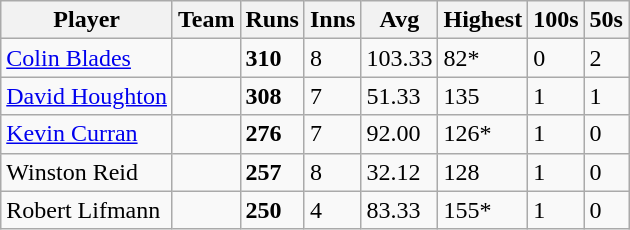<table class="wikitable">
<tr>
<th>Player</th>
<th>Team</th>
<th>Runs</th>
<th>Inns</th>
<th>Avg</th>
<th>Highest</th>
<th>100s</th>
<th>50s</th>
</tr>
<tr>
<td><a href='#'>Colin Blades</a></td>
<td></td>
<td><strong>310</strong></td>
<td>8</td>
<td>103.33</td>
<td>82*</td>
<td>0</td>
<td>2</td>
</tr>
<tr>
<td><a href='#'>David Houghton</a></td>
<td></td>
<td><strong>308</strong></td>
<td>7</td>
<td>51.33</td>
<td>135</td>
<td>1</td>
<td>1</td>
</tr>
<tr>
<td><a href='#'>Kevin Curran</a></td>
<td></td>
<td><strong>276</strong></td>
<td>7</td>
<td>92.00</td>
<td>126*</td>
<td>1</td>
<td>0</td>
</tr>
<tr>
<td>Winston Reid</td>
<td></td>
<td><strong>257</strong></td>
<td>8</td>
<td>32.12</td>
<td>128</td>
<td>1</td>
<td>0</td>
</tr>
<tr>
<td>Robert Lifmann</td>
<td></td>
<td><strong>250</strong></td>
<td>4</td>
<td>83.33</td>
<td>155*</td>
<td>1</td>
<td>0</td>
</tr>
</table>
